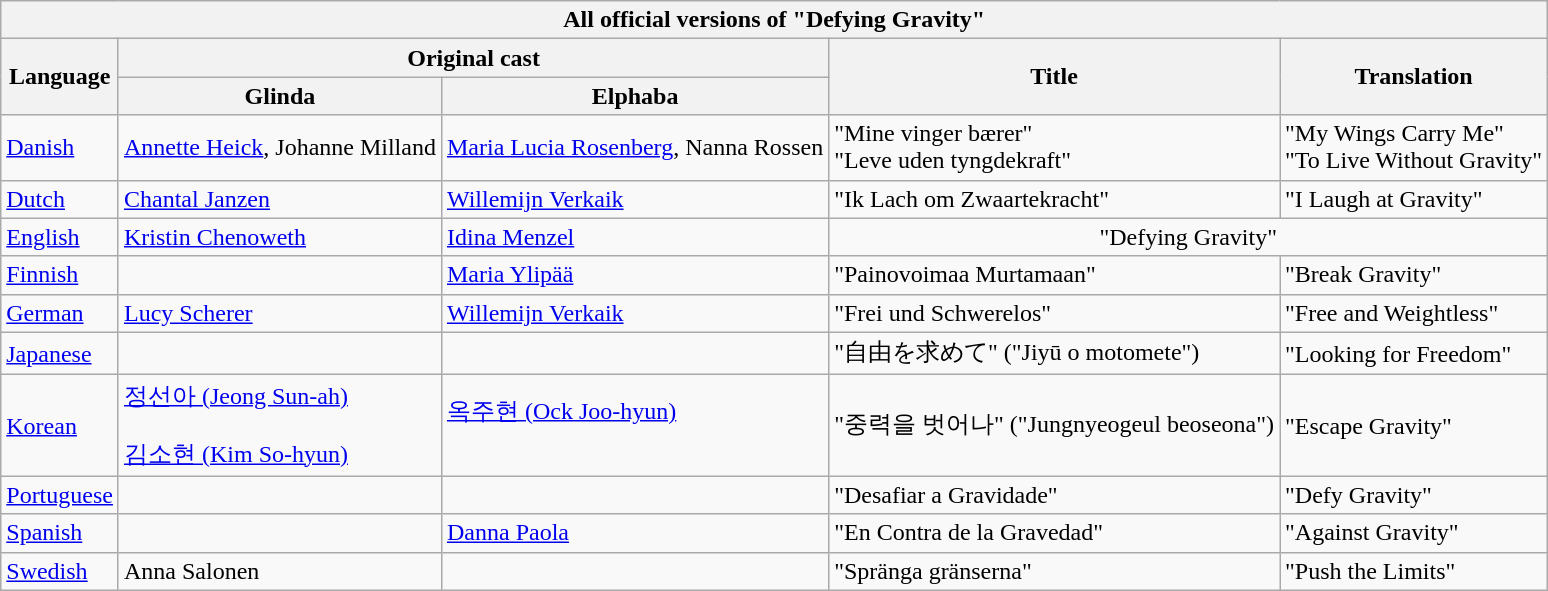<table class="wikitable collapsible">
<tr>
<th colspan="5">All official versions of "Defying Gravity"</th>
</tr>
<tr>
<th rowspan="2">Language</th>
<th colspan="2">Original cast</th>
<th rowspan="2">Title</th>
<th rowspan="2">Translation</th>
</tr>
<tr>
<th>Glinda</th>
<th>Elphaba</th>
</tr>
<tr>
<td><a href='#'>Danish</a></td>
<td><a href='#'>Annette Heick</a>, Johanne Milland</td>
<td><a href='#'>Maria Lucia Rosenberg</a>, Nanna Rossen</td>
<td>"Mine vinger bærer"<br>"Leve uden tyngdekraft"</td>
<td>"My Wings Carry Me"<br>"To Live Without Gravity"</td>
</tr>
<tr>
<td><a href='#'>Dutch</a></td>
<td><a href='#'>Chantal Janzen</a></td>
<td><a href='#'>Willemijn Verkaik</a></td>
<td>"Ik Lach om Zwaartekracht"</td>
<td>"I Laugh at Gravity"</td>
</tr>
<tr>
<td><a href='#'>English</a></td>
<td><a href='#'>Kristin Chenoweth</a></td>
<td><a href='#'>Idina Menzel</a></td>
<td colspan="2" align="center">"Defying Gravity"</td>
</tr>
<tr>
<td><a href='#'>Finnish</a></td>
<td></td>
<td><a href='#'>Maria Ylipää</a></td>
<td>"Painovoimaa Murtamaan"</td>
<td>"Break Gravity"</td>
</tr>
<tr>
<td><a href='#'>German</a></td>
<td><a href='#'>Lucy Scherer</a></td>
<td><a href='#'>Willemijn Verkaik</a></td>
<td>"Frei und Schwerelos"</td>
<td>"Free and Weightless"</td>
</tr>
<tr>
<td><a href='#'>Japanese</a></td>
<td></td>
<td></td>
<td>"自由を求めて" ("Jiyū o motomete")</td>
<td>"Looking for Freedom"</td>
</tr>
<tr>
<td><a href='#'>Korean</a></td>
<td><a href='#'>정선아 (Jeong Sun-ah)</a><br><br><a href='#'>김소현 (Kim So-hyun)</a></td>
<td><a href='#'>옥주현 (Ock Joo-hyun)</a><br><br></td>
<td align="center">"중력을 벗어나" ("Jungnyeogeul beoseona")</td>
<td>"Escape Gravity"</td>
</tr>
<tr>
<td><a href='#'>Portuguese</a></td>
<td></td>
<td></td>
<td>"Desafiar a Gravidade"</td>
<td>"Defy Gravity"</td>
</tr>
<tr>
<td><a href='#'>Spanish</a></td>
<td></td>
<td><a href='#'>Danna Paola</a></td>
<td>"En Contra de la Gravedad"</td>
<td>"Against Gravity"</td>
</tr>
<tr>
<td><a href='#'>Swedish</a></td>
<td>Anna Salonen</td>
<td></td>
<td>"Spränga gränserna"</td>
<td>"Push the Limits"</td>
</tr>
</table>
